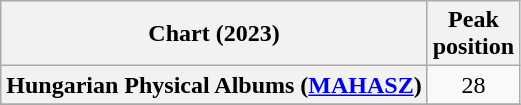<table class="wikitable sortable plainrowheaders" style="text-align:center;">
<tr>
<th scope="col">Chart (2023)</th>
<th scope="col">Peak<br>position</th>
</tr>
<tr>
<th scope="row">Hungarian Physical Albums (<a href='#'>MAHASZ</a>)</th>
<td>28</td>
</tr>
<tr>
</tr>
</table>
